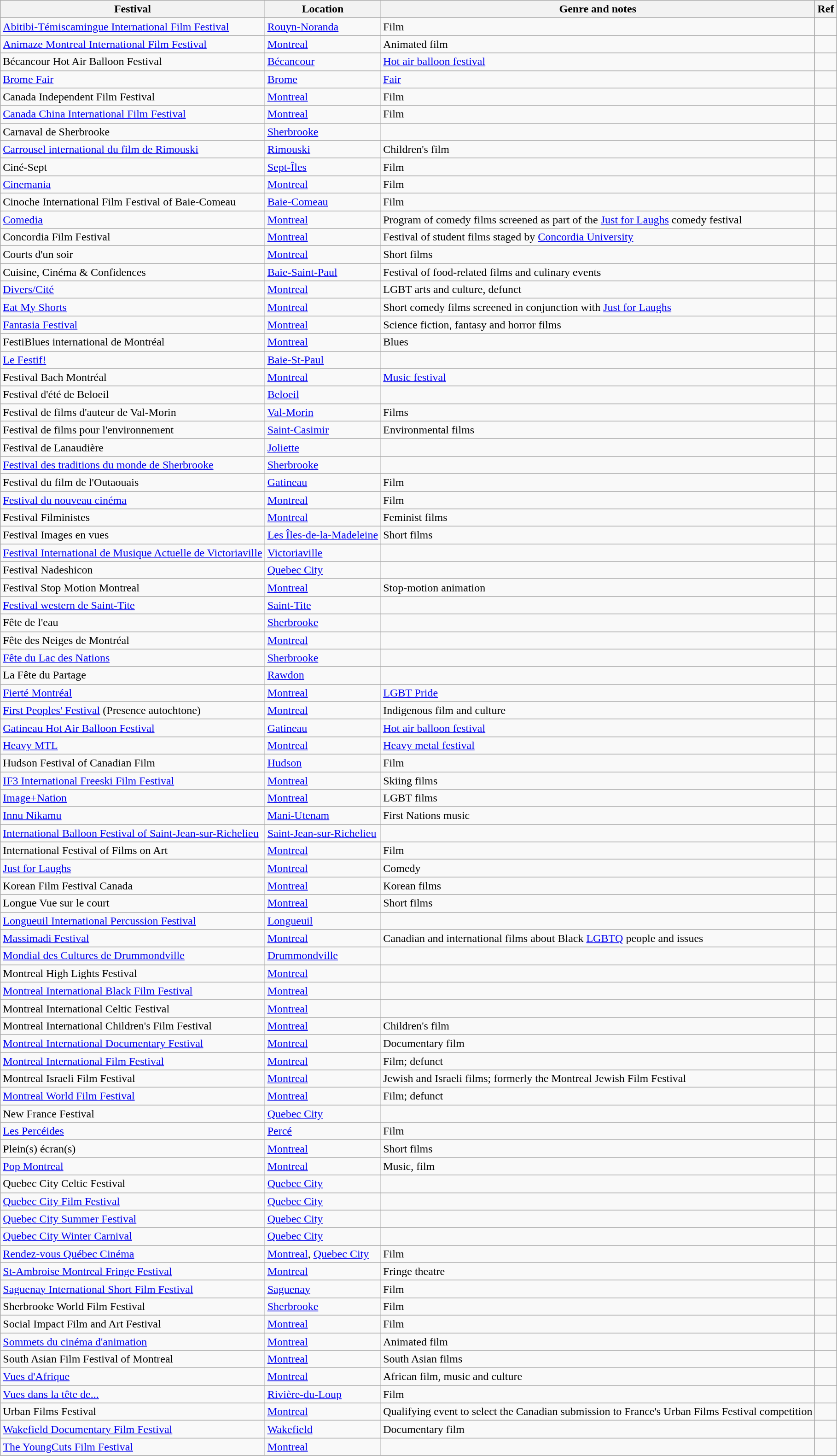<table class="wikitable sortable" style="text-align:left">
<tr>
<th>Festival</th>
<th>Location</th>
<th>Genre and notes</th>
<th>Ref</th>
</tr>
<tr>
<td><a href='#'>Abitibi-Témiscamingue International Film Festival</a></td>
<td><a href='#'>Rouyn-Noranda</a></td>
<td>Film</td>
<td></td>
</tr>
<tr>
<td><a href='#'>Animaze Montreal International Film Festival</a></td>
<td><a href='#'>Montreal</a></td>
<td>Animated film</td>
<td></td>
</tr>
<tr>
<td>Bécancour Hot Air Balloon Festival</td>
<td><a href='#'>Bécancour</a></td>
<td><a href='#'>Hot air balloon festival</a></td>
<td></td>
</tr>
<tr>
<td><a href='#'>Brome Fair</a></td>
<td><a href='#'>Brome</a></td>
<td><a href='#'>Fair</a></td>
<td></td>
</tr>
<tr>
<td>Canada Independent Film Festival</td>
<td><a href='#'>Montreal</a></td>
<td>Film</td>
<td></td>
</tr>
<tr>
<td><a href='#'>Canada China International Film Festival</a></td>
<td><a href='#'>Montreal</a></td>
<td>Film</td>
<td></td>
</tr>
<tr>
<td>Carnaval de Sherbrooke</td>
<td><a href='#'>Sherbrooke</a></td>
<td></td>
<td></td>
</tr>
<tr>
<td><a href='#'>Carrousel international du film de Rimouski</a></td>
<td><a href='#'>Rimouski</a></td>
<td>Children's film</td>
<td></td>
</tr>
<tr>
<td>Ciné-Sept</td>
<td><a href='#'>Sept-Îles</a></td>
<td>Film</td>
<td></td>
</tr>
<tr>
<td><a href='#'>Cinemania</a></td>
<td><a href='#'>Montreal</a></td>
<td>Film</td>
<td></td>
</tr>
<tr>
<td>Cinoche International Film Festival of Baie-Comeau</td>
<td><a href='#'>Baie-Comeau</a></td>
<td>Film</td>
<td></td>
</tr>
<tr>
<td><a href='#'>Comedia</a></td>
<td><a href='#'>Montreal</a></td>
<td>Program of comedy films screened as part of the <a href='#'>Just for Laughs</a> comedy festival</td>
<td></td>
</tr>
<tr>
<td>Concordia Film Festival</td>
<td><a href='#'>Montreal</a></td>
<td>Festival of student films staged by <a href='#'>Concordia University</a></td>
<td></td>
</tr>
<tr>
<td>Courts d'un soir</td>
<td><a href='#'>Montreal</a></td>
<td>Short films</td>
<td></td>
</tr>
<tr>
<td>Cuisine, Cinéma & Confidences</td>
<td><a href='#'>Baie-Saint-Paul</a></td>
<td>Festival of food-related films and culinary events</td>
<td></td>
</tr>
<tr>
<td><a href='#'>Divers/Cité</a></td>
<td><a href='#'>Montreal</a></td>
<td>LGBT arts and culture, defunct</td>
<td></td>
</tr>
<tr>
<td><a href='#'>Eat My Shorts</a></td>
<td><a href='#'>Montreal</a></td>
<td>Short comedy films screened in conjunction with <a href='#'>Just for Laughs</a></td>
<td></td>
</tr>
<tr>
<td><a href='#'>Fantasia Festival</a></td>
<td><a href='#'>Montreal</a></td>
<td>Science fiction, fantasy and horror films</td>
<td></td>
</tr>
<tr>
<td>FestiBlues international de Montréal</td>
<td><a href='#'>Montreal</a></td>
<td>Blues</td>
<td></td>
</tr>
<tr>
<td><a href='#'>Le Festif!</a></td>
<td><a href='#'>Baie-St-Paul</a></td>
<td></td>
</tr>
<tr>
<td>Festival Bach Montréal</td>
<td><a href='#'>Montreal</a></td>
<td><a href='#'>Music festival</a></td>
<td></td>
</tr>
<tr>
<td>Festival d'été de Beloeil</td>
<td><a href='#'>Beloeil</a></td>
<td></td>
<td></td>
</tr>
<tr>
<td>Festival de films d'auteur de Val-Morin</td>
<td><a href='#'>Val-Morin</a></td>
<td>Films</td>
<td></td>
</tr>
<tr>
<td>Festival de films pour l'environnement</td>
<td><a href='#'>Saint-Casimir</a></td>
<td>Environmental films</td>
<td></td>
</tr>
<tr>
<td>Festival de Lanaudière</td>
<td><a href='#'>Joliette</a></td>
<td></td>
<td></td>
</tr>
<tr>
<td><a href='#'>Festival des traditions du monde de Sherbrooke</a></td>
<td><a href='#'>Sherbrooke</a></td>
<td></td>
<td></td>
</tr>
<tr>
<td>Festival du film de l'Outaouais</td>
<td><a href='#'>Gatineau</a></td>
<td>Film</td>
<td></td>
</tr>
<tr>
<td><a href='#'>Festival du nouveau cinéma</a></td>
<td><a href='#'>Montreal</a></td>
<td>Film</td>
<td></td>
</tr>
<tr>
<td>Festival Filministes</td>
<td><a href='#'>Montreal</a></td>
<td>Feminist films</td>
<td></td>
</tr>
<tr>
<td>Festival Images en vues</td>
<td><a href='#'>Les Îles-de-la-Madeleine</a></td>
<td>Short films</td>
<td></td>
</tr>
<tr>
<td><a href='#'>Festival International de Musique Actuelle de Victoriaville</a></td>
<td><a href='#'>Victoriaville</a></td>
<td></td>
<td></td>
</tr>
<tr>
<td>Festival Nadeshicon</td>
<td><a href='#'>Quebec City</a></td>
<td></td>
<td></td>
</tr>
<tr>
<td>Festival Stop Motion Montreal</td>
<td><a href='#'>Montreal</a></td>
<td>Stop-motion animation</td>
<td></td>
</tr>
<tr>
<td><a href='#'>Festival western de Saint-Tite</a></td>
<td><a href='#'>Saint-Tite</a></td>
<td></td>
<td></td>
</tr>
<tr>
<td>Fête de l'eau</td>
<td><a href='#'>Sherbrooke</a></td>
<td></td>
<td></td>
</tr>
<tr>
<td>Fête des Neiges de Montréal</td>
<td><a href='#'>Montreal</a></td>
<td></td>
<td></td>
</tr>
<tr>
<td><a href='#'>Fête du Lac des Nations</a></td>
<td><a href='#'>Sherbrooke</a></td>
<td></td>
<td></td>
</tr>
<tr>
<td>La Fête du Partage</td>
<td><a href='#'>Rawdon</a></td>
<td></td>
<td></td>
</tr>
<tr>
<td><a href='#'>Fierté Montréal</a></td>
<td><a href='#'>Montreal</a></td>
<td><a href='#'>LGBT Pride</a></td>
<td></td>
</tr>
<tr>
<td><a href='#'>First Peoples' Festival</a> (Presence autochtone)</td>
<td><a href='#'>Montreal</a></td>
<td>Indigenous film and culture</td>
<td></td>
</tr>
<tr>
<td><a href='#'>Gatineau Hot Air Balloon Festival</a></td>
<td><a href='#'>Gatineau</a></td>
<td><a href='#'>Hot air balloon festival</a></td>
<td></td>
</tr>
<tr>
<td><a href='#'>Heavy MTL</a></td>
<td><a href='#'>Montreal</a></td>
<td><a href='#'>Heavy metal festival</a></td>
<td></td>
</tr>
<tr>
<td>Hudson Festival of Canadian Film</td>
<td><a href='#'>Hudson</a></td>
<td>Film</td>
<td></td>
</tr>
<tr>
<td><a href='#'>IF3 International Freeski Film Festival</a></td>
<td><a href='#'>Montreal</a></td>
<td>Skiing films</td>
<td></td>
</tr>
<tr>
<td><a href='#'>Image+Nation</a></td>
<td><a href='#'>Montreal</a></td>
<td>LGBT films</td>
<td></td>
</tr>
<tr>
<td><a href='#'>Innu Nikamu</a></td>
<td><a href='#'>Mani-Utenam</a></td>
<td>First Nations music</td>
<td></td>
</tr>
<tr>
<td><a href='#'>International Balloon Festival of Saint-Jean-sur-Richelieu</a></td>
<td><a href='#'>Saint-Jean-sur-Richelieu</a></td>
<td></td>
<td></td>
</tr>
<tr>
<td>International Festival of Films on Art</td>
<td><a href='#'>Montreal</a></td>
<td>Film</td>
<td></td>
</tr>
<tr>
<td><a href='#'>Just for Laughs</a></td>
<td><a href='#'>Montreal</a></td>
<td>Comedy</td>
<td></td>
</tr>
<tr>
<td>Korean Film Festival Canada</td>
<td><a href='#'>Montreal</a></td>
<td>Korean films</td>
<td></td>
</tr>
<tr>
<td>Longue Vue sur le court</td>
<td><a href='#'>Montreal</a></td>
<td>Short films</td>
<td></td>
</tr>
<tr>
<td><a href='#'>Longueuil International Percussion Festival</a></td>
<td><a href='#'>Longueuil</a></td>
<td></td>
<td></td>
</tr>
<tr>
<td><a href='#'>Massimadi Festival</a></td>
<td><a href='#'>Montreal</a></td>
<td>Canadian and international films about Black <a href='#'>LGBTQ</a> people and issues</td>
<td></td>
</tr>
<tr>
<td><a href='#'>Mondial des Cultures de Drummondville</a></td>
<td><a href='#'>Drummondville</a></td>
<td></td>
<td></td>
</tr>
<tr>
<td>Montreal High Lights Festival</td>
<td><a href='#'>Montreal</a></td>
<td></td>
<td></td>
</tr>
<tr>
<td><a href='#'>Montreal International Black Film Festival</a></td>
<td><a href='#'>Montreal</a></td>
<td></td>
<td></td>
</tr>
<tr>
<td>Montreal International Celtic Festival</td>
<td><a href='#'>Montreal</a></td>
<td></td>
<td></td>
</tr>
<tr>
<td>Montreal International Children's Film Festival</td>
<td><a href='#'>Montreal</a></td>
<td>Children's film</td>
<td></td>
</tr>
<tr>
<td><a href='#'>Montreal International Documentary Festival</a></td>
<td><a href='#'>Montreal</a></td>
<td>Documentary film</td>
<td></td>
</tr>
<tr>
<td><a href='#'>Montreal International Film Festival</a></td>
<td><a href='#'>Montreal</a></td>
<td>Film; defunct</td>
<td></td>
</tr>
<tr>
<td>Montreal Israeli Film Festival</td>
<td><a href='#'>Montreal</a></td>
<td>Jewish and Israeli films; formerly the Montreal Jewish Film Festival</td>
<td></td>
</tr>
<tr>
<td><a href='#'>Montreal World Film Festival</a></td>
<td><a href='#'>Montreal</a></td>
<td>Film; defunct</td>
<td></td>
</tr>
<tr>
<td>New France Festival</td>
<td><a href='#'>Quebec City</a></td>
<td></td>
<td></td>
</tr>
<tr>
<td><a href='#'>Les Percéides</a></td>
<td><a href='#'>Percé</a></td>
<td>Film</td>
<td></td>
</tr>
<tr>
<td>Plein(s) écran(s)</td>
<td><a href='#'>Montreal</a></td>
<td>Short films</td>
<td></td>
</tr>
<tr>
<td><a href='#'>Pop Montreal</a></td>
<td><a href='#'>Montreal</a></td>
<td>Music, film</td>
<td></td>
</tr>
<tr>
<td>Quebec City Celtic Festival</td>
<td><a href='#'>Quebec City</a></td>
<td></td>
<td></td>
</tr>
<tr>
<td><a href='#'>Quebec City Film Festival</a></td>
<td><a href='#'>Quebec City</a></td>
<td></td>
<td></td>
</tr>
<tr>
<td><a href='#'>Quebec City Summer Festival</a></td>
<td><a href='#'>Quebec City</a></td>
<td></td>
<td></td>
</tr>
<tr>
<td><a href='#'>Quebec City Winter Carnival</a></td>
<td><a href='#'>Quebec City</a></td>
<td></td>
<td></td>
</tr>
<tr>
<td><a href='#'>Rendez-vous Québec Cinéma</a></td>
<td><a href='#'>Montreal</a>, <a href='#'>Quebec City</a></td>
<td>Film</td>
<td></td>
</tr>
<tr>
<td><a href='#'>St-Ambroise Montreal Fringe Festival</a></td>
<td><a href='#'>Montreal</a></td>
<td>Fringe theatre</td>
<td></td>
</tr>
<tr>
<td><a href='#'>Saguenay International Short Film Festival</a></td>
<td><a href='#'>Saguenay</a></td>
<td>Film</td>
<td></td>
</tr>
<tr>
<td>Sherbrooke World Film Festival</td>
<td><a href='#'>Sherbrooke</a></td>
<td>Film</td>
<td></td>
</tr>
<tr>
<td>Social Impact Film and Art Festival</td>
<td><a href='#'>Montreal</a></td>
<td>Film</td>
<td></td>
</tr>
<tr>
<td><a href='#'>Sommets du cinéma d'animation</a></td>
<td><a href='#'>Montreal</a></td>
<td>Animated film</td>
<td></td>
</tr>
<tr>
<td>South Asian Film Festival of Montreal</td>
<td><a href='#'>Montreal</a></td>
<td>South Asian films</td>
<td></td>
</tr>
<tr>
<td><a href='#'>Vues d'Afrique</a></td>
<td><a href='#'>Montreal</a></td>
<td>African film, music and culture</td>
<td></td>
</tr>
<tr>
<td><a href='#'>Vues dans la tête de...</a></td>
<td><a href='#'>Rivière-du-Loup</a></td>
<td>Film</td>
<td></td>
</tr>
<tr>
<td>Urban Films Festival</td>
<td><a href='#'>Montreal</a></td>
<td>Qualifying event to select the Canadian submission to France's Urban Films Festival competition</td>
<td></td>
</tr>
<tr>
<td><a href='#'>Wakefield Documentary Film Festival</a></td>
<td><a href='#'>Wakefield</a></td>
<td>Documentary film</td>
<td></td>
</tr>
<tr>
<td><a href='#'>The YoungCuts Film Festival</a></td>
<td><a href='#'>Montreal</a></td>
<td></td>
<td></td>
</tr>
</table>
